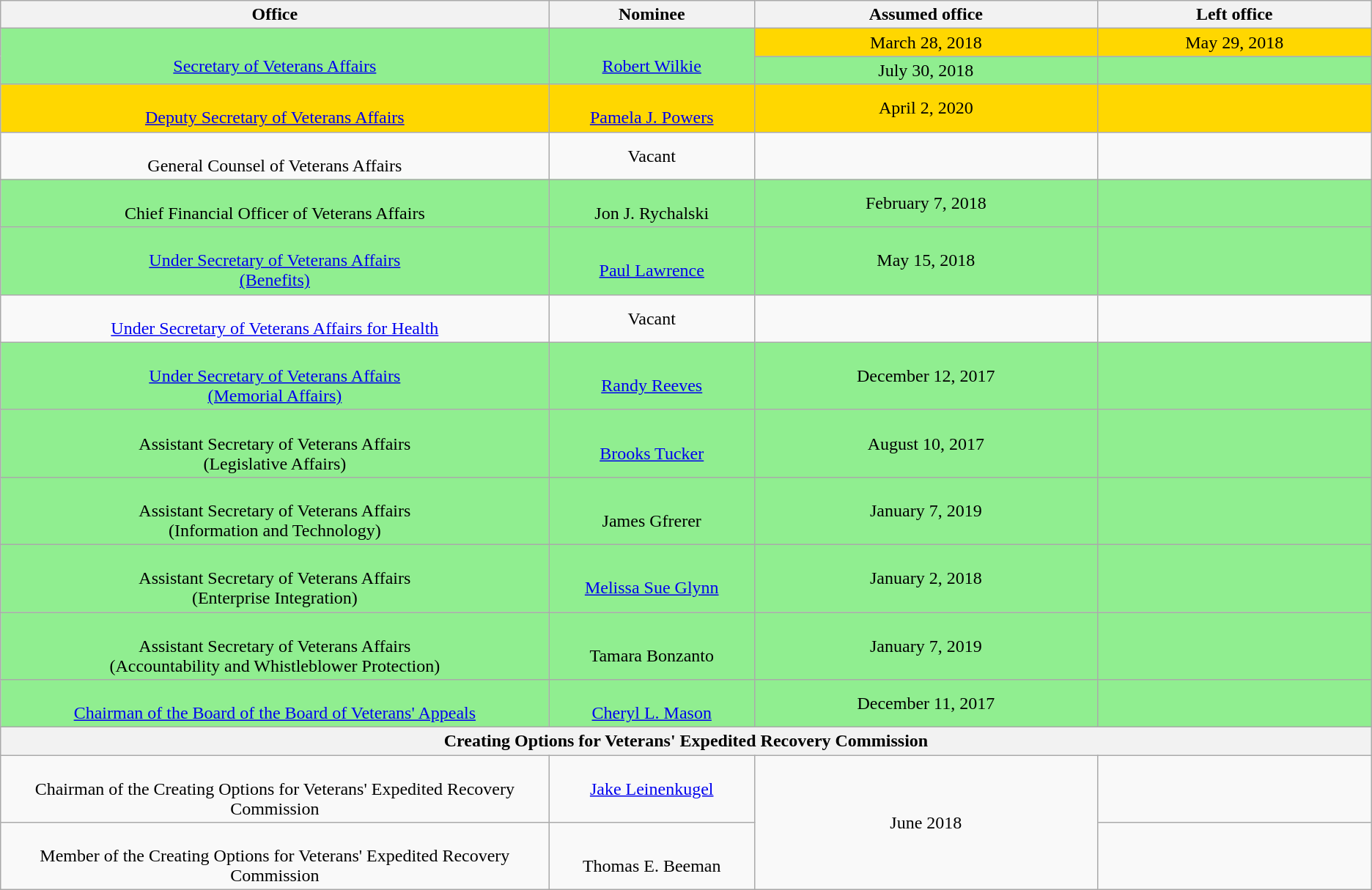<table class="wikitable sortable" style="text-align:center">
<tr>
<th style="width:40%;">Office</th>
<th style="width:15%;">Nominee</th>
<th style="width:25%;" data-sort- type="date">Assumed office</th>
<th style="width:20%;" data-sort- type="date">Left office</th>
</tr>
<tr>
<td rowspan="2" style="background:lightgreen"><br><a href='#'>Secretary of Veterans Affairs</a></td>
<td rowspan="2" style="background:lightgreen"><br><a href='#'>Robert Wilkie</a></td>
<td style="background:gold;">March 28, 2018</td>
<td style="background:gold;">May 29, 2018</td>
</tr>
<tr style="background:lightgreen">
<td>July 30, 2018<br></td>
<td></td>
</tr>
<tr style="background:gold;">
<td><br><a href='#'>Deputy Secretary of Veterans Affairs</a></td>
<td><br><a href='#'>Pamela J. Powers</a></td>
<td>April 2, 2020</td>
<td></td>
</tr>
<tr>
<td><br>General Counsel of Veterans Affairs</td>
<td>Vacant</td>
<td></td>
<td></td>
</tr>
<tr style="background:lightgreen;">
<td><br>Chief Financial Officer of Veterans Affairs</td>
<td><br>Jon J. Rychalski</td>
<td>February 7, 2018<br></td>
<td></td>
</tr>
<tr style="background:lightgreen;">
<td><br><a href='#'>Under Secretary of Veterans Affairs<br>(Benefits)</a></td>
<td><br><a href='#'>Paul Lawrence</a></td>
<td>May 15, 2018<br></td>
<td></td>
</tr>
<tr>
<td><br><a href='#'>Under Secretary of Veterans Affairs for Health</a></td>
<td>Vacant</td>
<td></td>
<td></td>
</tr>
<tr style="background:lightgreen;">
<td><br><a href='#'>Under Secretary of Veterans Affairs<br>(Memorial Affairs)</a></td>
<td><br><a href='#'>Randy Reeves</a></td>
<td>December 12, 2017<br></td>
<td></td>
</tr>
<tr style="background:lightgreen;">
<td><br>Assistant Secretary of Veterans Affairs<br>(Legislative Affairs)</td>
<td><br><a href='#'>Brooks Tucker</a></td>
<td>August 10, 2017<br></td>
<td></td>
</tr>
<tr style="background:lightgreen;">
<td><br>Assistant Secretary of Veterans Affairs<br>(Information and Technology)</td>
<td><br>James Gfrerer</td>
<td>January 7, 2019<br></td>
<td></td>
</tr>
<tr style="background:lightgreen;">
<td><br>Assistant Secretary of Veterans Affairs<br>(Enterprise Integration)</td>
<td><br><a href='#'>Melissa Sue Glynn</a></td>
<td>January 2, 2018<br></td>
<td></td>
</tr>
<tr style="background:lightgreen;">
<td><br>Assistant Secretary of Veterans Affairs<br>(Accountability and Whistleblower Protection)</td>
<td><br>Tamara Bonzanto</td>
<td>January 7, 2019<br></td>
<td></td>
</tr>
<tr style="background:lightgreen;">
<td><br><a href='#'>Chairman of the Board of the Board of Veterans' Appeals</a></td>
<td><br><a href='#'>Cheryl L. Mason</a></td>
<td>December 11, 2017<br></td>
<td></td>
</tr>
<tr>
<th colspan="4">Creating Options for Veterans' Expedited Recovery Commission</th>
</tr>
<tr>
<td><br>Chairman of the Creating Options for Veterans' Expedited Recovery Commission</td>
<td><a href='#'>Jake Leinenkugel</a></td>
<td rowspan="2">June 2018</td>
<td></td>
</tr>
<tr>
<td><br>Member of the Creating Options for Veterans' Expedited Recovery Commission</td>
<td><br>Thomas E. Beeman</td>
<td></td>
</tr>
</table>
